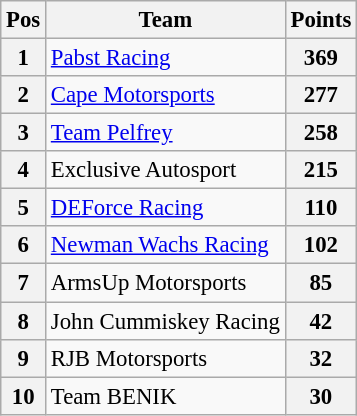<table class="wikitable" style="font-size: 95%;">
<tr>
<th>Pos</th>
<th>Team</th>
<th>Points</th>
</tr>
<tr>
<th>1</th>
<td><a href='#'>Pabst Racing</a></td>
<th>369</th>
</tr>
<tr>
<th>2</th>
<td><a href='#'>Cape Motorsports</a></td>
<th>277</th>
</tr>
<tr>
<th>3</th>
<td><a href='#'>Team Pelfrey</a></td>
<th>258</th>
</tr>
<tr>
<th>4</th>
<td>Exclusive Autosport</td>
<th>215</th>
</tr>
<tr>
<th>5</th>
<td><a href='#'>DEForce Racing</a></td>
<th>110</th>
</tr>
<tr>
<th>6</th>
<td><a href='#'>Newman Wachs Racing</a></td>
<th>102</th>
</tr>
<tr>
<th>7</th>
<td>ArmsUp Motorsports</td>
<th>85</th>
</tr>
<tr>
<th>8</th>
<td>John Cummiskey Racing</td>
<th>42</th>
</tr>
<tr>
<th>9</th>
<td>RJB Motorsports</td>
<th>32</th>
</tr>
<tr>
<th>10</th>
<td>Team BENIK</td>
<th>30</th>
</tr>
</table>
